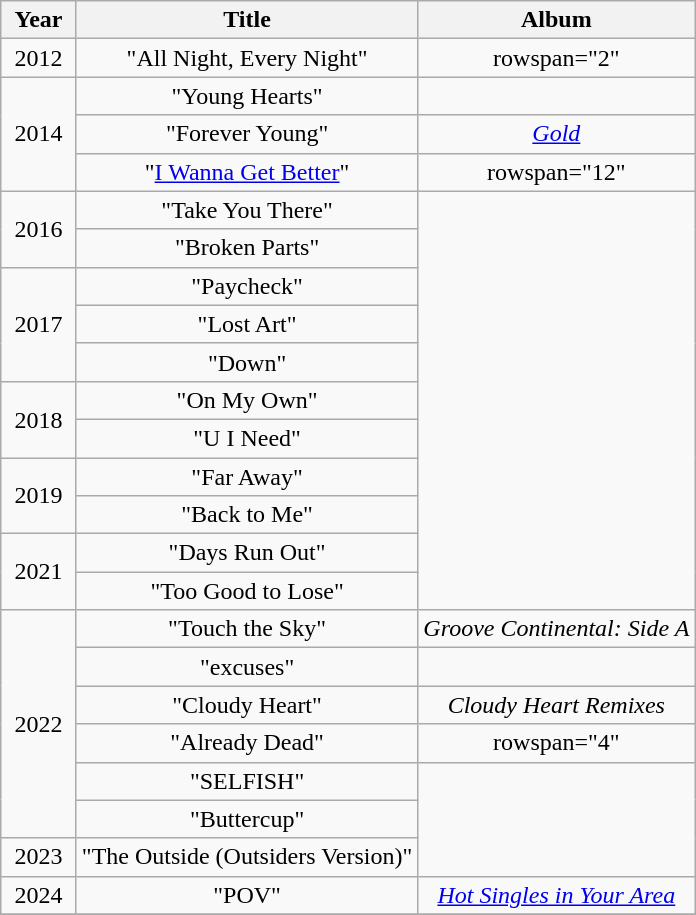<table class="wikitable" style="text-align:center;">
<tr>
<th rowspan="1" width="43">Year</th>
<th rowspan="1">Title</th>
<th rowspan="1">Album</th>
</tr>
<tr>
<td>2012</td>
<td>"All Night, Every Night"<br></td>
<td>rowspan="2" </td>
</tr>
<tr>
<td rowspan="3">2014</td>
<td>"Young Hearts"<br></td>
</tr>
<tr>
<td>"Forever Young"<br></td>
<td><em><a href='#'>Gold</a></em></td>
</tr>
<tr>
<td>"<a href='#'>I Wanna Get Better</a>"<br></td>
<td>rowspan="12" </td>
</tr>
<tr>
<td rowspan="2">2016</td>
<td>"Take You There"<br></td>
</tr>
<tr>
<td>"Broken Parts"<br></td>
</tr>
<tr>
<td rowspan="3">2017</td>
<td>"Paycheck"<br></td>
</tr>
<tr>
<td>"Lost Art"<br></td>
</tr>
<tr>
<td>"Down"<br></td>
</tr>
<tr>
<td rowspan="2">2018</td>
<td>"On My Own"<br></td>
</tr>
<tr>
<td>"U I Need"<br></td>
</tr>
<tr>
<td rowspan="2">2019</td>
<td>"Far Away"<br></td>
</tr>
<tr>
<td>"Back to Me"<br></td>
</tr>
<tr>
<td rowspan="2">2021</td>
<td>"Days Run Out"<br></td>
</tr>
<tr>
<td>"Too Good to Lose"<br></td>
</tr>
<tr>
<td rowspan="6">2022</td>
<td>"Touch the Sky"<br></td>
<td><em>Groove Continental: Side A</em></td>
</tr>
<tr>
<td>"excuses"<br></td>
<td></td>
</tr>
<tr>
<td>"Cloudy Heart"<br></td>
<td><em>Cloudy Heart Remixes</em></td>
</tr>
<tr>
<td>"Already Dead"<br></td>
<td>rowspan="4" </td>
</tr>
<tr>
<td>"SELFISH"<br></td>
</tr>
<tr>
<td>"Buttercup"<br></td>
</tr>
<tr>
<td>2023</td>
<td>"The Outside (Outsiders Version)"<br></td>
</tr>
<tr>
<td>2024</td>
<td>"POV"<br></td>
<td><em><a href='#'>Hot Singles in Your Area</a></em></td>
</tr>
<tr>
</tr>
</table>
